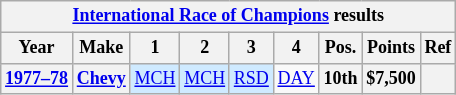<table class="wikitable collapsible" style="text-align:center; font-size:75%">
<tr>
<th colspan=10><a href='#'>International Race of Champions</a> results</th>
</tr>
<tr>
<th>Year</th>
<th>Make</th>
<th>1</th>
<th>2</th>
<th>3</th>
<th>4</th>
<th>Pos.</th>
<th>Points</th>
<th>Ref</th>
</tr>
<tr>
<th><a href='#'>1977–78</a></th>
<th><a href='#'>Chevy</a></th>
<td style="background:#CFEAFF;"><a href='#'>MCH</a><br></td>
<td style="background:#CFEAFF;"><a href='#'>MCH</a><br></td>
<td style="background:#CFEAFF;"><a href='#'>RSD</a><br></td>
<td><a href='#'>DAY</a></td>
<th>10th</th>
<th>$7,500</th>
<th></th>
</tr>
</table>
